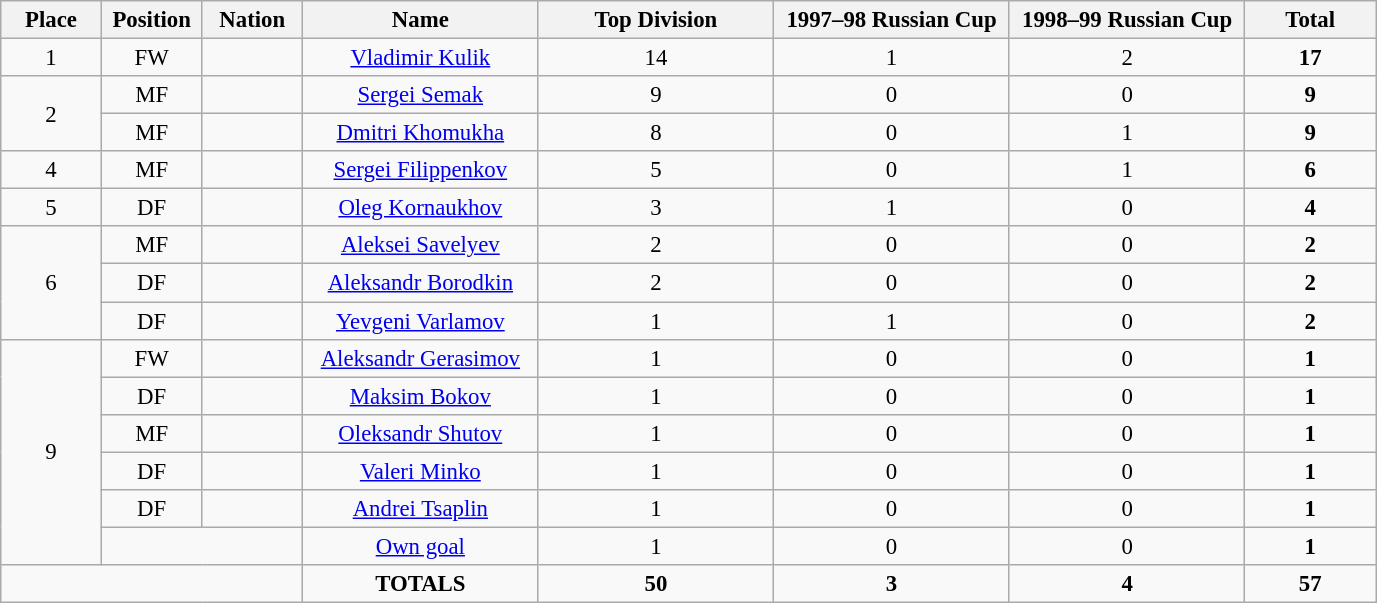<table class="wikitable" style="font-size: 95%; text-align: center;">
<tr>
<th width=60>Place</th>
<th width=60>Position</th>
<th width=60>Nation</th>
<th width=150>Name</th>
<th width=150>Top Division</th>
<th width=150>1997–98 Russian Cup</th>
<th width=150>1998–99 Russian Cup</th>
<th width=80><strong>Total</strong></th>
</tr>
<tr>
<td>1</td>
<td>FW</td>
<td></td>
<td><a href='#'>Vladimir Kulik</a></td>
<td>14</td>
<td>1</td>
<td>2</td>
<td><strong>17</strong></td>
</tr>
<tr>
<td rowspan="2">2</td>
<td>MF</td>
<td></td>
<td><a href='#'>Sergei Semak</a></td>
<td>9</td>
<td>0</td>
<td>0</td>
<td><strong>9</strong></td>
</tr>
<tr>
<td>MF</td>
<td></td>
<td><a href='#'>Dmitri Khomukha</a></td>
<td>8</td>
<td>0</td>
<td>1</td>
<td><strong>9</strong></td>
</tr>
<tr>
<td>4</td>
<td>MF</td>
<td></td>
<td><a href='#'>Sergei Filippenkov</a></td>
<td>5</td>
<td>0</td>
<td>1</td>
<td><strong>6</strong></td>
</tr>
<tr>
<td>5</td>
<td>DF</td>
<td></td>
<td><a href='#'>Oleg Kornaukhov</a></td>
<td>3</td>
<td>1</td>
<td>0</td>
<td><strong>4</strong></td>
</tr>
<tr>
<td rowspan="3">6</td>
<td>MF</td>
<td></td>
<td><a href='#'>Aleksei Savelyev</a></td>
<td>2</td>
<td>0</td>
<td>0</td>
<td><strong>2</strong></td>
</tr>
<tr>
<td>DF</td>
<td></td>
<td><a href='#'>Aleksandr Borodkin</a></td>
<td>2</td>
<td>0</td>
<td>0</td>
<td><strong>2</strong></td>
</tr>
<tr>
<td>DF</td>
<td></td>
<td><a href='#'>Yevgeni Varlamov</a></td>
<td>1</td>
<td>1</td>
<td>0</td>
<td><strong>2</strong></td>
</tr>
<tr>
<td rowspan="6">9</td>
<td>FW</td>
<td></td>
<td><a href='#'>Aleksandr Gerasimov</a></td>
<td>1</td>
<td>0</td>
<td>0</td>
<td><strong>1</strong></td>
</tr>
<tr>
<td>DF</td>
<td></td>
<td><a href='#'>Maksim Bokov</a></td>
<td>1</td>
<td>0</td>
<td>0</td>
<td><strong>1</strong></td>
</tr>
<tr>
<td>MF</td>
<td></td>
<td><a href='#'>Oleksandr Shutov</a></td>
<td>1</td>
<td>0</td>
<td>0</td>
<td><strong>1</strong></td>
</tr>
<tr>
<td>DF</td>
<td></td>
<td><a href='#'>Valeri Minko</a></td>
<td>1</td>
<td>0</td>
<td>0</td>
<td><strong>1</strong></td>
</tr>
<tr>
<td>DF</td>
<td></td>
<td><a href='#'>Andrei Tsaplin</a></td>
<td>1</td>
<td>0</td>
<td>0</td>
<td><strong>1</strong></td>
</tr>
<tr>
<td colspan="2"></td>
<td><a href='#'>Own goal</a></td>
<td>1</td>
<td>0</td>
<td>0</td>
<td><strong>1</strong></td>
</tr>
<tr>
<td colspan="3"></td>
<td><strong>TOTALS</strong></td>
<td><strong>50</strong></td>
<td><strong>3</strong></td>
<td><strong>4</strong></td>
<td><strong>57</strong></td>
</tr>
</table>
